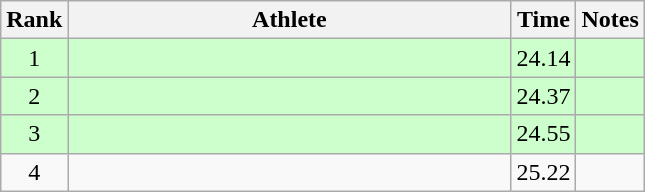<table class="wikitable" style="text-align:center">
<tr>
<th>Rank</th>
<th Style="width:18em">Athlete</th>
<th>Time</th>
<th>Notes</th>
</tr>
<tr style="background:#cfc">
<td>1</td>
<td style="text-align:left"></td>
<td>24.14</td>
<td></td>
</tr>
<tr style="background:#cfc">
<td>2</td>
<td style="text-align:left"></td>
<td>24.37</td>
<td></td>
</tr>
<tr style="background:#cfc">
<td>3</td>
<td style="text-align:left"></td>
<td>24.55</td>
<td></td>
</tr>
<tr>
<td>4</td>
<td style="text-align:left"></td>
<td>25.22</td>
<td></td>
</tr>
</table>
